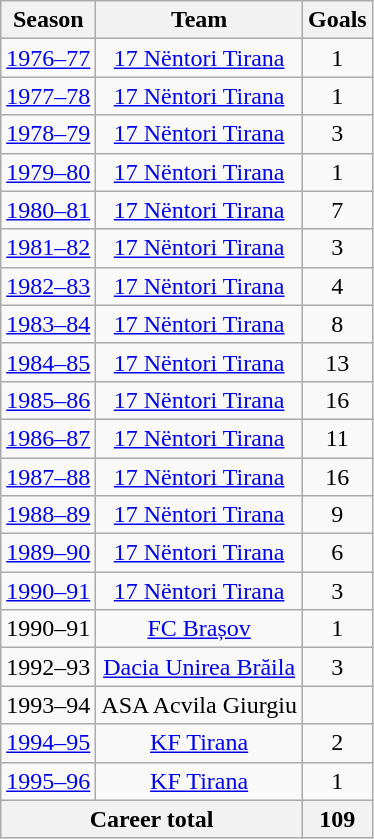<table class="wikitable" style="text-align: center">
<tr>
<th>Season</th>
<th>Team</th>
<th>Goals</th>
</tr>
<tr>
<td><a href='#'>1976–77</a></td>
<td><a href='#'>17 Nëntori Tirana</a></td>
<td>1</td>
</tr>
<tr>
<td><a href='#'>1977–78</a></td>
<td><a href='#'>17 Nëntori Tirana</a></td>
<td>1</td>
</tr>
<tr>
<td><a href='#'>1978–79</a></td>
<td><a href='#'>17 Nëntori Tirana</a></td>
<td>3</td>
</tr>
<tr>
<td><a href='#'>1979–80</a></td>
<td><a href='#'>17 Nëntori Tirana</a></td>
<td>1</td>
</tr>
<tr>
<td><a href='#'>1980–81</a></td>
<td><a href='#'>17 Nëntori Tirana</a></td>
<td>7</td>
</tr>
<tr>
<td><a href='#'>1981–82</a></td>
<td><a href='#'>17 Nëntori Tirana</a></td>
<td>3</td>
</tr>
<tr>
<td><a href='#'>1982–83</a></td>
<td><a href='#'>17 Nëntori Tirana</a></td>
<td>4</td>
</tr>
<tr>
<td><a href='#'>1983–84</a></td>
<td><a href='#'>17 Nëntori Tirana</a></td>
<td>8</td>
</tr>
<tr>
<td><a href='#'>1984–85</a></td>
<td><a href='#'>17 Nëntori Tirana</a></td>
<td>13</td>
</tr>
<tr>
<td><a href='#'>1985–86</a></td>
<td><a href='#'>17 Nëntori Tirana</a></td>
<td>16</td>
</tr>
<tr>
<td><a href='#'>1986–87</a></td>
<td><a href='#'>17 Nëntori Tirana</a></td>
<td>11</td>
</tr>
<tr>
<td><a href='#'>1987–88</a></td>
<td><a href='#'>17 Nëntori Tirana</a></td>
<td>16</td>
</tr>
<tr>
<td><a href='#'>1988–89</a></td>
<td><a href='#'>17 Nëntori Tirana</a></td>
<td>9</td>
</tr>
<tr>
<td><a href='#'>1989–90</a></td>
<td><a href='#'>17 Nëntori Tirana</a></td>
<td>6</td>
</tr>
<tr>
<td><a href='#'>1990–91</a></td>
<td><a href='#'>17 Nëntori Tirana</a></td>
<td>3</td>
</tr>
<tr>
<td>1990–91</td>
<td><a href='#'>FC Brașov</a></td>
<td>1</td>
</tr>
<tr>
<td>1992–93</td>
<td><a href='#'>Dacia Unirea Brăila</a></td>
<td>3</td>
</tr>
<tr>
<td>1993–94</td>
<td>ASA Acvila Giurgiu</td>
<td></td>
</tr>
<tr>
<td><a href='#'>1994–95</a></td>
<td><a href='#'>KF Tirana</a></td>
<td>2</td>
</tr>
<tr>
<td><a href='#'>1995–96</a></td>
<td><a href='#'>KF Tirana</a></td>
<td>1</td>
</tr>
<tr>
<th colspan="2">Career total</th>
<th>109</th>
</tr>
</table>
